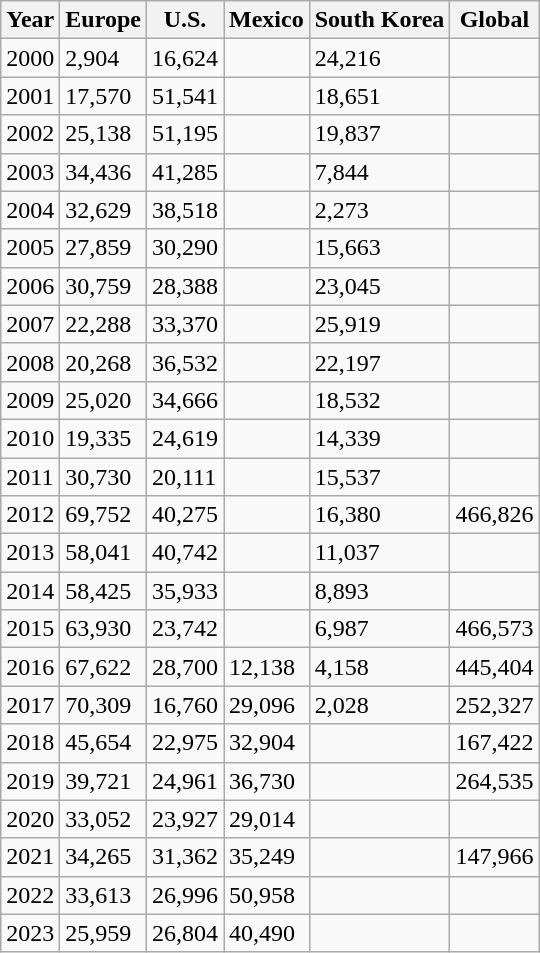<table class="wikitable">
<tr>
<th>Year</th>
<th>Europe</th>
<th>U.S.</th>
<th>Mexico</th>
<th>South Korea</th>
<th>Global</th>
</tr>
<tr>
<td>2000</td>
<td>2,904</td>
<td>16,624</td>
<td></td>
<td>24,216</td>
<td></td>
</tr>
<tr>
<td>2001</td>
<td>17,570</td>
<td>51,541</td>
<td></td>
<td>18,651</td>
<td></td>
</tr>
<tr>
<td>2002</td>
<td>25,138</td>
<td>51,195</td>
<td></td>
<td>19,837</td>
<td></td>
</tr>
<tr>
<td>2003</td>
<td>34,436</td>
<td>41,285</td>
<td></td>
<td>7,844</td>
<td></td>
</tr>
<tr>
<td>2004</td>
<td>32,629</td>
<td>38,518</td>
<td></td>
<td>2,273</td>
<td></td>
</tr>
<tr>
<td>2005</td>
<td>27,859</td>
<td>30,290</td>
<td></td>
<td>15,663</td>
<td></td>
</tr>
<tr>
<td>2006</td>
<td>30,759</td>
<td>28,388</td>
<td></td>
<td>23,045</td>
<td></td>
</tr>
<tr>
<td>2007</td>
<td>22,288</td>
<td>33,370</td>
<td></td>
<td>25,919</td>
<td></td>
</tr>
<tr>
<td>2008</td>
<td>20,268</td>
<td>36,532</td>
<td></td>
<td>22,197</td>
<td></td>
</tr>
<tr>
<td>2009</td>
<td>25,020</td>
<td>34,666</td>
<td></td>
<td>18,532</td>
<td></td>
</tr>
<tr>
<td>2010</td>
<td>19,335</td>
<td>24,619</td>
<td></td>
<td>14,339</td>
<td></td>
</tr>
<tr>
<td>2011</td>
<td>30,730</td>
<td>20,111</td>
<td></td>
<td>15,537</td>
<td></td>
</tr>
<tr>
<td>2012</td>
<td>69,752</td>
<td>40,275</td>
<td></td>
<td>16,380</td>
<td>466,826</td>
</tr>
<tr>
<td>2013</td>
<td>58,041</td>
<td>40,742</td>
<td></td>
<td>11,037</td>
<td></td>
</tr>
<tr>
<td>2014</td>
<td>58,425</td>
<td>35,933</td>
<td></td>
<td>8,893</td>
<td></td>
</tr>
<tr>
<td>2015</td>
<td>63,930</td>
<td>23,742</td>
<td></td>
<td>6,987</td>
<td>466,573</td>
</tr>
<tr>
<td>2016</td>
<td>67,622</td>
<td>28,700</td>
<td>12,138</td>
<td>4,158</td>
<td>445,404</td>
</tr>
<tr>
<td>2017</td>
<td>70,309</td>
<td>16,760</td>
<td>29,096</td>
<td>2,028</td>
<td>252,327</td>
</tr>
<tr>
<td>2018</td>
<td>45,654</td>
<td>22,975</td>
<td>32,904</td>
<td></td>
<td>167,422</td>
</tr>
<tr>
<td>2019</td>
<td>39,721</td>
<td>24,961</td>
<td>36,730</td>
<td></td>
<td>264,535</td>
</tr>
<tr>
<td>2020</td>
<td>33,052</td>
<td>23,927</td>
<td>29,014</td>
<td></td>
<td></td>
</tr>
<tr>
<td>2021</td>
<td>34,265</td>
<td>31,362</td>
<td>35,249</td>
<td></td>
<td>147,966</td>
</tr>
<tr>
<td>2022</td>
<td>33,613</td>
<td>26,996</td>
<td>50,958</td>
<td></td>
<td></td>
</tr>
<tr>
<td>2023</td>
<td>25,959</td>
<td>26,804</td>
<td>40,490</td>
<td></td>
<td></td>
</tr>
</table>
